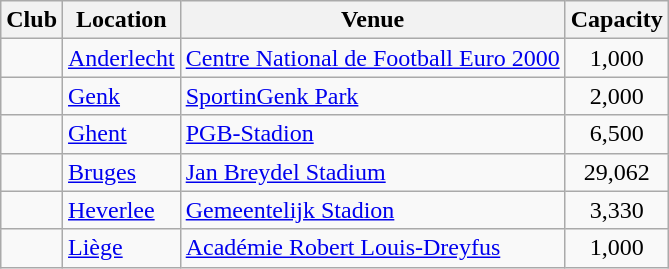<table class="wikitable sortable">
<tr>
<th>Club</th>
<th>Location</th>
<th>Venue</th>
<th>Capacity</th>
</tr>
<tr>
<td></td>
<td><a href='#'>Anderlecht</a></td>
<td><a href='#'>Centre National de Football Euro 2000</a></td>
<td align="center">1,000</td>
</tr>
<tr>
<td></td>
<td><a href='#'>Genk</a></td>
<td><a href='#'>SportinGenk Park</a></td>
<td align="center">2,000</td>
</tr>
<tr>
<td></td>
<td><a href='#'>Ghent</a></td>
<td><a href='#'>PGB-Stadion</a></td>
<td align="center">6,500</td>
</tr>
<tr>
<td></td>
<td><a href='#'>Bruges</a></td>
<td><a href='#'>Jan Breydel Stadium</a></td>
<td align="center">29,062</td>
</tr>
<tr>
<td></td>
<td><a href='#'>Heverlee</a></td>
<td><a href='#'>Gemeentelijk Stadion</a></td>
<td align="center">3,330</td>
</tr>
<tr>
<td></td>
<td><a href='#'>Liège</a></td>
<td><a href='#'>Académie Robert Louis-Dreyfus</a></td>
<td align="center">1,000</td>
</tr>
</table>
